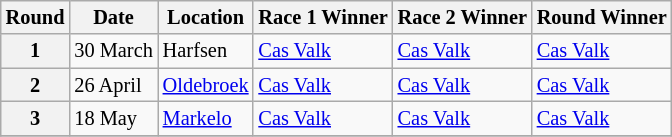<table class="wikitable" style="font-size: 85%;">
<tr>
<th>Round</th>
<th>Date</th>
<th>Location</th>
<th>Race 1 Winner</th>
<th>Race 2 Winner</th>
<th>Round Winner</th>
</tr>
<tr>
<th>1</th>
<td>30 March</td>
<td> Harfsen</td>
<td> <a href='#'>Cas Valk</a></td>
<td> <a href='#'>Cas Valk</a></td>
<td> <a href='#'>Cas Valk</a></td>
</tr>
<tr>
<th>2</th>
<td>26 April</td>
<td> <a href='#'>Oldebroek</a></td>
<td> <a href='#'>Cas Valk</a></td>
<td> <a href='#'>Cas Valk</a></td>
<td> <a href='#'>Cas Valk</a></td>
</tr>
<tr>
<th>3</th>
<td>18 May</td>
<td> <a href='#'>Markelo</a></td>
<td> <a href='#'>Cas Valk</a></td>
<td> <a href='#'>Cas Valk</a></td>
<td> <a href='#'>Cas Valk</a></td>
</tr>
<tr>
</tr>
</table>
